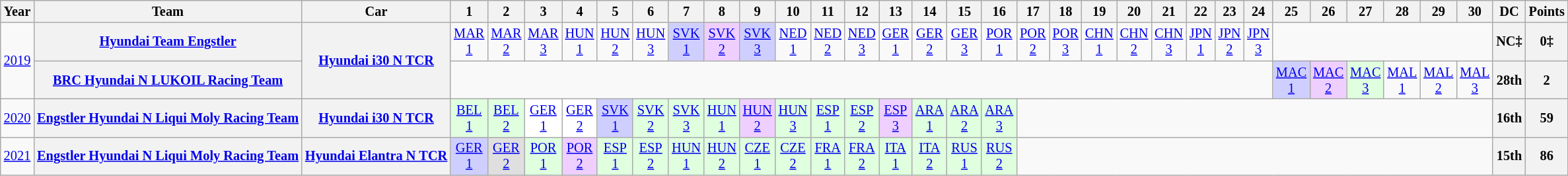<table class="wikitable" style="text-align:center; font-size:85%">
<tr>
<th>Year</th>
<th>Team</th>
<th>Car</th>
<th>1</th>
<th>2</th>
<th>3</th>
<th>4</th>
<th>5</th>
<th>6</th>
<th>7</th>
<th>8</th>
<th>9</th>
<th>10</th>
<th>11</th>
<th>12</th>
<th>13</th>
<th>14</th>
<th>15</th>
<th>16</th>
<th>17</th>
<th>18</th>
<th>19</th>
<th>20</th>
<th>21</th>
<th>22</th>
<th>23</th>
<th>24</th>
<th>25</th>
<th>26</th>
<th>27</th>
<th>28</th>
<th>29</th>
<th>30</th>
<th>DC</th>
<th>Points</th>
</tr>
<tr>
<td rowspan=2><a href='#'>2019</a></td>
<th nowrap><a href='#'>Hyundai Team Engstler</a></th>
<th rowspan=2 nowrap><a href='#'>Hyundai i30 N TCR</a></th>
<td><a href='#'>MAR<br>1</a></td>
<td><a href='#'>MAR<br>2</a></td>
<td><a href='#'>MAR<br>3</a></td>
<td><a href='#'>HUN<br>1</a></td>
<td><a href='#'>HUN<br>2</a></td>
<td><a href='#'>HUN<br>3</a></td>
<td style="background:#CFCFFF;"><a href='#'>SVK<br>1</a><br></td>
<td style="background:#EFCFFF;"><a href='#'>SVK<br>2</a><br></td>
<td style="background:#CFCFFF;"><a href='#'>SVK<br>3</a><br></td>
<td><a href='#'>NED<br>1</a></td>
<td><a href='#'>NED<br>2</a></td>
<td><a href='#'>NED<br>3</a></td>
<td><a href='#'>GER<br>1</a></td>
<td><a href='#'>GER<br>2</a></td>
<td><a href='#'>GER<br>3</a></td>
<td><a href='#'>POR<br>1</a></td>
<td><a href='#'>POR<br>2</a></td>
<td><a href='#'>POR<br>3</a></td>
<td><a href='#'>CHN<br>1</a></td>
<td><a href='#'>CHN<br>2</a></td>
<td><a href='#'>CHN<br>3</a></td>
<td><a href='#'>JPN<br>1</a></td>
<td><a href='#'>JPN<br>2</a></td>
<td><a href='#'>JPN<br>3</a></td>
<td colspan=6></td>
<th>NC‡</th>
<th>0‡</th>
</tr>
<tr>
<th nowrap><a href='#'>BRC Hyundai N LUKOIL Racing Team</a></th>
<td colspan=24></td>
<td style="background:#CFCFFF;"><a href='#'>MAC<br>1</a><br></td>
<td style="background:#EFCFFF;"><a href='#'>MAC<br>2</a><br></td>
<td style="background:#DFFFDF;"><a href='#'>MAC<br>3</a><br></td>
<td><a href='#'>MAL<br>1</a></td>
<td><a href='#'>MAL<br>2</a></td>
<td><a href='#'>MAL<br>3</a></td>
<th>28th</th>
<th>2</th>
</tr>
<tr>
<td><a href='#'>2020</a></td>
<th nowrap><a href='#'>Engstler Hyundai N Liqui Moly Racing Team</a></th>
<th nowrap><a href='#'>Hyundai i30 N TCR</a></th>
<td style="background:#DFFFDF;"><a href='#'>BEL<br>1</a><br></td>
<td style="background:#DFFFDF;"><a href='#'>BEL<br>2</a><br></td>
<td style="background:#FFFFFF;"><a href='#'>GER<br>1</a><br></td>
<td style="background:#FFFFFF;"><a href='#'>GER<br>2</a><br></td>
<td style="background:#CFCFFF;"><a href='#'>SVK<br>1</a><br></td>
<td style="background:#DFFFDF;"><a href='#'>SVK<br>2</a><br></td>
<td style="background:#DFFFDF;"><a href='#'>SVK<br>3</a><br></td>
<td style="background:#DFFFDF;"><a href='#'>HUN<br>1</a><br></td>
<td style="background:#EFCFFF;"><a href='#'>HUN<br>2</a><br></td>
<td style="background:#DFFFDF;"><a href='#'>HUN<br>3</a><br></td>
<td style="background:#DFFFDF;"><a href='#'>ESP<br>1</a><br></td>
<td style="background:#DFFFDF;"><a href='#'>ESP<br>2</a><br></td>
<td style="background:#EFCFFF;"><a href='#'>ESP<br>3</a><br></td>
<td style="background:#DFFFDF;"><a href='#'>ARA<br>1</a><br></td>
<td style="background:#DFFFDF;"><a href='#'>ARA<br>2</a><br></td>
<td style="background:#DFFFDF;"><a href='#'>ARA<br>3</a><br></td>
<td colspan=14></td>
<th>16th</th>
<th>59</th>
</tr>
<tr>
<td><a href='#'>2021</a></td>
<th nowrap><a href='#'>Engstler Hyundai N Liqui Moly Racing Team</a></th>
<th nowrap><a href='#'>Hyundai Elantra N TCR</a></th>
<td style="background:#CFCFFF;"><a href='#'>GER<br>1</a><br></td>
<td style="background:#DFDFDF;"><a href='#'>GER<br>2</a><br></td>
<td style="background:#DFFFDF;"><a href='#'>POR<br>1</a><br></td>
<td style="background:#EFCFFF;"><a href='#'>POR<br>2</a><br></td>
<td style="background:#DFFFDF;"><a href='#'>ESP<br>1</a><br></td>
<td style="background:#DFFFDF;"><a href='#'>ESP<br>2</a><br></td>
<td style="background:#DFFFDF;"><a href='#'>HUN<br>1</a><br></td>
<td style="background:#DFFFDF;"><a href='#'>HUN<br>2</a><br></td>
<td style="background:#DFFFDF;"><a href='#'>CZE<br>1</a><br></td>
<td style="background:#DFFFDF;"><a href='#'>CZE<br>2</a><br></td>
<td style="background:#DFFFDF;"><a href='#'>FRA<br>1</a><br></td>
<td style="background:#DFFFDF;"><a href='#'>FRA<br>2</a><br></td>
<td style="background:#DFFFDF;"><a href='#'>ITA<br>1</a><br></td>
<td style="background:#DFFFDF;"><a href='#'>ITA<br>2</a><br></td>
<td style="background:#DFFFDF;"><a href='#'>RUS<br>1</a><br></td>
<td style="background:#DFFFDF;"><a href='#'>RUS<br>2</a><br></td>
<td colspan=14></td>
<th>15th</th>
<th>86</th>
</tr>
</table>
